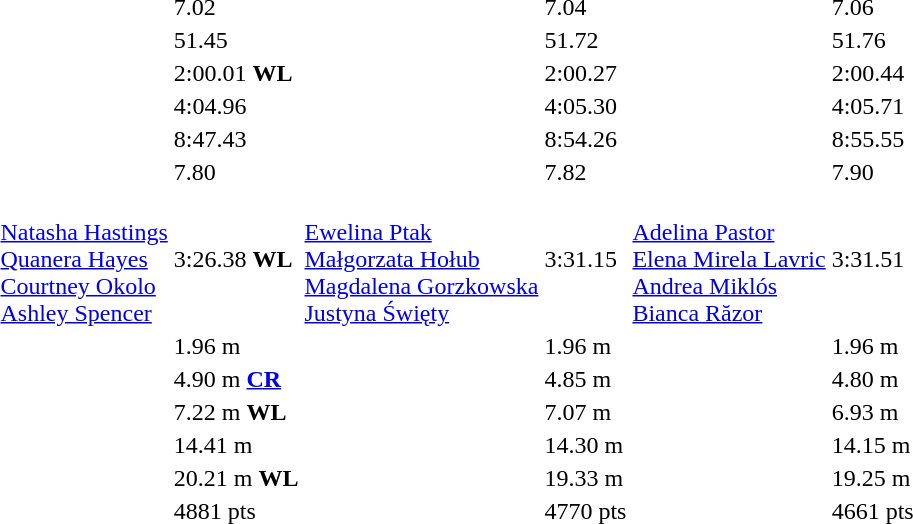<table>
<tr>
<td></td>
<td></td>
<td>7.02</td>
<td></td>
<td>7.04</td>
<td></td>
<td>7.06</td>
</tr>
<tr>
<td></td>
<td></td>
<td>51.45</td>
<td></td>
<td>51.72</td>
<td></td>
<td>51.76</td>
</tr>
<tr>
<td></td>
<td></td>
<td>2:00.01 <strong>WL</strong></td>
<td></td>
<td>2:00.27</td>
<td></td>
<td>2:00.44 </td>
</tr>
<tr>
<td></td>
<td></td>
<td>4:04.96</td>
<td></td>
<td>4:05.30</td>
<td></td>
<td>4:05.71</td>
</tr>
<tr>
<td></td>
<td></td>
<td>8:47.43</td>
<td></td>
<td>8:54.26</td>
<td></td>
<td>8:55.55</td>
</tr>
<tr>
<td></td>
<td></td>
<td>7.80 </td>
<td></td>
<td>7.82</td>
<td></td>
<td>7.90</td>
</tr>
<tr>
<td></td>
<td><em></em><br><a href='#'>Natasha Hastings</a><br><a href='#'>Quanera Hayes</a><br><a href='#'>Courtney Okolo</a><br><a href='#'>Ashley Spencer</a><br></td>
<td>3:26.38 <strong>WL</strong></td>
<td><em></em><br><a href='#'>Ewelina Ptak</a><br><a href='#'>Małgorzata Hołub</a><br><a href='#'>Magdalena Gorzkowska</a><br><a href='#'>Justyna Święty</a><br></td>
<td>3:31.15 </td>
<td><em></em><br><a href='#'>Adelina Pastor</a><br><a href='#'>Elena Mirela Lavric</a><br><a href='#'>Andrea Miklós</a><br><a href='#'>Bianca Răzor</a><br></td>
<td>3:31.51 </td>
</tr>
<tr>
<td></td>
<td></td>
<td>1.96 m</td>
<td></td>
<td>1.96 m</td>
<td></td>
<td>1.96 m</td>
</tr>
<tr>
<td></td>
<td></td>
<td>4.90 m <strong><a href='#'>CR</a></strong></td>
<td></td>
<td>4.85 m</td>
<td></td>
<td>4.80 m</td>
</tr>
<tr>
<td></td>
<td></td>
<td>7.22 m <strong>WL</strong></td>
<td></td>
<td>7.07 m </td>
<td></td>
<td>6.93 m </td>
</tr>
<tr>
<td></td>
<td></td>
<td>14.41 m</td>
<td></td>
<td>14.30 m </td>
<td></td>
<td>14.15 m</td>
</tr>
<tr>
<td></td>
<td></td>
<td>20.21 m <strong>WL</strong></td>
<td></td>
<td>19.33 m </td>
<td></td>
<td>19.25 m</td>
</tr>
<tr>
<td></td>
<td></td>
<td>4881 pts <strong></strong></td>
<td></td>
<td>4770 pts </td>
<td></td>
<td>4661 pts </td>
</tr>
</table>
